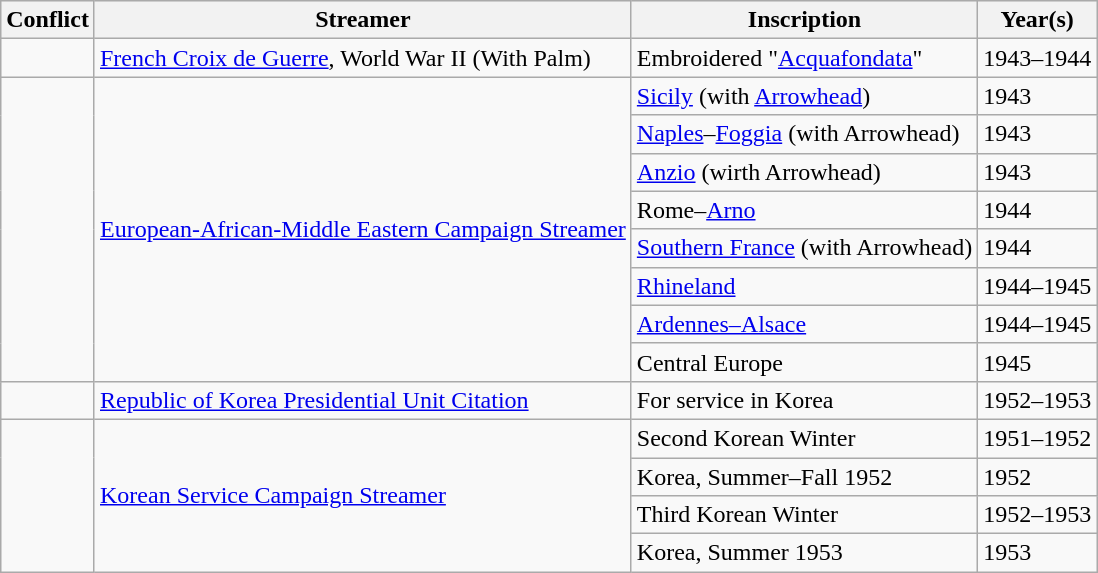<table class="wikitable" style="float:center;">
<tr style="background:#efefef;">
<th>Conflict</th>
<th>Streamer</th>
<th>Inscription</th>
<th>Year(s)</th>
</tr>
<tr>
<td></td>
<td><a href='#'>French Croix de Guerre</a>, World War II (With Palm)</td>
<td>Embroidered "<a href='#'>Acquafondata</a>"</td>
<td>1943–1944</td>
</tr>
<tr>
<td rowspan="8"></td>
<td rowspan="8"><a href='#'>European-African-Middle Eastern Campaign Streamer</a></td>
<td><a href='#'>Sicily</a> (with <a href='#'>Arrowhead</a>)</td>
<td>1943</td>
</tr>
<tr>
<td><a href='#'>Naples</a>–<a href='#'>Foggia</a> (with Arrowhead)</td>
<td>1943</td>
</tr>
<tr>
<td><a href='#'>Anzio</a> (wirth Arrowhead)</td>
<td>1943</td>
</tr>
<tr>
<td>Rome–<a href='#'>Arno</a></td>
<td>1944</td>
</tr>
<tr>
<td><a href='#'>Southern France</a> (with Arrowhead)</td>
<td>1944</td>
</tr>
<tr>
<td><a href='#'>Rhineland</a></td>
<td>1944–1945</td>
</tr>
<tr>
<td><a href='#'>Ardennes–Alsace</a></td>
<td>1944–1945</td>
</tr>
<tr>
<td>Central Europe</td>
<td>1945</td>
</tr>
<tr>
<td></td>
<td><a href='#'>Republic of Korea Presidential Unit Citation</a></td>
<td>For service in Korea</td>
<td>1952–1953</td>
</tr>
<tr>
<td rowspan="4"></td>
<td rowspan="4"><a href='#'>Korean Service Campaign Streamer</a></td>
<td>Second Korean Winter</td>
<td>1951–1952</td>
</tr>
<tr>
<td>Korea, Summer–Fall 1952</td>
<td>1952</td>
</tr>
<tr>
<td>Third Korean Winter</td>
<td>1952–1953</td>
</tr>
<tr>
<td>Korea, Summer 1953</td>
<td>1953</td>
</tr>
</table>
